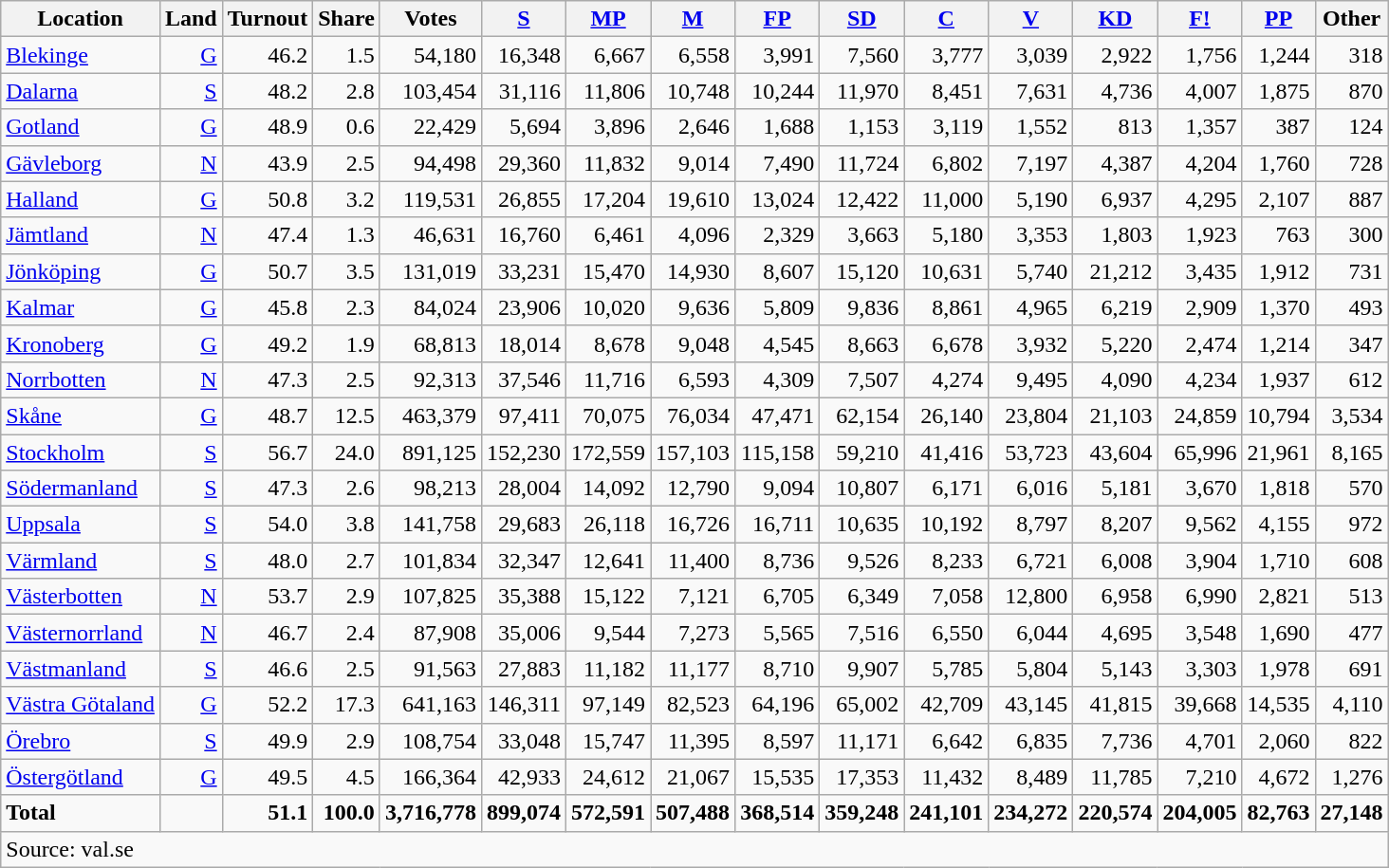<table class="wikitable sortable" style=text-align:right>
<tr>
<th>Location</th>
<th>Land</th>
<th>Turnout</th>
<th>Share</th>
<th>Votes</th>
<th><a href='#'>S</a></th>
<th><a href='#'>MP</a></th>
<th><a href='#'>M</a></th>
<th><a href='#'>FP</a></th>
<th><a href='#'>SD</a></th>
<th><a href='#'>C</a></th>
<th><a href='#'>V</a></th>
<th><a href='#'>KD</a></th>
<th><a href='#'>F!</a></th>
<th><a href='#'>PP</a></th>
<th>Other</th>
</tr>
<tr>
<td align=left><a href='#'>Blekinge</a></td>
<td><a href='#'>G</a></td>
<td>46.2</td>
<td>1.5</td>
<td>54,180</td>
<td>16,348</td>
<td>6,667</td>
<td>6,558</td>
<td>3,991</td>
<td>7,560</td>
<td>3,777</td>
<td>3,039</td>
<td>2,922</td>
<td>1,756</td>
<td>1,244</td>
<td>318</td>
</tr>
<tr>
<td align=left><a href='#'>Dalarna</a></td>
<td><a href='#'>S</a></td>
<td>48.2</td>
<td>2.8</td>
<td>103,454</td>
<td>31,116</td>
<td>11,806</td>
<td>10,748</td>
<td>10,244</td>
<td>11,970</td>
<td>8,451</td>
<td>7,631</td>
<td>4,736</td>
<td>4,007</td>
<td>1,875</td>
<td>870</td>
</tr>
<tr>
<td align=left><a href='#'>Gotland</a></td>
<td><a href='#'>G</a></td>
<td>48.9</td>
<td>0.6</td>
<td>22,429</td>
<td>5,694</td>
<td>3,896</td>
<td>2,646</td>
<td>1,688</td>
<td>1,153</td>
<td>3,119</td>
<td>1,552</td>
<td>813</td>
<td>1,357</td>
<td>387</td>
<td>124</td>
</tr>
<tr>
<td align=left><a href='#'>Gävleborg</a></td>
<td><a href='#'>N</a></td>
<td>43.9</td>
<td>2.5</td>
<td>94,498</td>
<td>29,360</td>
<td>11,832</td>
<td>9,014</td>
<td>7,490</td>
<td>11,724</td>
<td>6,802</td>
<td>7,197</td>
<td>4,387</td>
<td>4,204</td>
<td>1,760</td>
<td>728</td>
</tr>
<tr>
<td align=left><a href='#'>Halland</a></td>
<td><a href='#'>G</a></td>
<td>50.8</td>
<td>3.2</td>
<td>119,531</td>
<td>26,855</td>
<td>17,204</td>
<td>19,610</td>
<td>13,024</td>
<td>12,422</td>
<td>11,000</td>
<td>5,190</td>
<td>6,937</td>
<td>4,295</td>
<td>2,107</td>
<td>887</td>
</tr>
<tr>
<td align=left><a href='#'>Jämtland</a></td>
<td><a href='#'>N</a></td>
<td>47.4</td>
<td>1.3</td>
<td>46,631</td>
<td>16,760</td>
<td>6,461</td>
<td>4,096</td>
<td>2,329</td>
<td>3,663</td>
<td>5,180</td>
<td>3,353</td>
<td>1,803</td>
<td>1,923</td>
<td>763</td>
<td>300</td>
</tr>
<tr>
<td align=left><a href='#'>Jönköping</a></td>
<td><a href='#'>G</a></td>
<td>50.7</td>
<td>3.5</td>
<td>131,019</td>
<td>33,231</td>
<td>15,470</td>
<td>14,930</td>
<td>8,607</td>
<td>15,120</td>
<td>10,631</td>
<td>5,740</td>
<td>21,212</td>
<td>3,435</td>
<td>1,912</td>
<td>731</td>
</tr>
<tr>
<td align=left><a href='#'>Kalmar</a></td>
<td><a href='#'>G</a></td>
<td>45.8</td>
<td>2.3</td>
<td>84,024</td>
<td>23,906</td>
<td>10,020</td>
<td>9,636</td>
<td>5,809</td>
<td>9,836</td>
<td>8,861</td>
<td>4,965</td>
<td>6,219</td>
<td>2,909</td>
<td>1,370</td>
<td>493</td>
</tr>
<tr>
<td align=left><a href='#'>Kronoberg</a></td>
<td><a href='#'>G</a></td>
<td>49.2</td>
<td>1.9</td>
<td>68,813</td>
<td>18,014</td>
<td>8,678</td>
<td>9,048</td>
<td>4,545</td>
<td>8,663</td>
<td>6,678</td>
<td>3,932</td>
<td>5,220</td>
<td>2,474</td>
<td>1,214</td>
<td>347</td>
</tr>
<tr>
<td align=left><a href='#'>Norrbotten</a></td>
<td><a href='#'>N</a></td>
<td>47.3</td>
<td>2.5</td>
<td>92,313</td>
<td>37,546</td>
<td>11,716</td>
<td>6,593</td>
<td>4,309</td>
<td>7,507</td>
<td>4,274</td>
<td>9,495</td>
<td>4,090</td>
<td>4,234</td>
<td>1,937</td>
<td>612</td>
</tr>
<tr>
<td align=left><a href='#'>Skåne</a></td>
<td><a href='#'>G</a></td>
<td>48.7</td>
<td>12.5</td>
<td>463,379</td>
<td>97,411</td>
<td>70,075</td>
<td>76,034</td>
<td>47,471</td>
<td>62,154</td>
<td>26,140</td>
<td>23,804</td>
<td>21,103</td>
<td>24,859</td>
<td>10,794</td>
<td>3,534</td>
</tr>
<tr>
<td align=left><a href='#'>Stockholm</a></td>
<td><a href='#'>S</a></td>
<td>56.7</td>
<td>24.0</td>
<td>891,125</td>
<td>152,230</td>
<td>172,559</td>
<td>157,103</td>
<td>115,158</td>
<td>59,210</td>
<td>41,416</td>
<td>53,723</td>
<td>43,604</td>
<td>65,996</td>
<td>21,961</td>
<td>8,165</td>
</tr>
<tr>
<td align=left><a href='#'>Södermanland</a></td>
<td><a href='#'>S</a></td>
<td>47.3</td>
<td>2.6</td>
<td>98,213</td>
<td>28,004</td>
<td>14,092</td>
<td>12,790</td>
<td>9,094</td>
<td>10,807</td>
<td>6,171</td>
<td>6,016</td>
<td>5,181</td>
<td>3,670</td>
<td>1,818</td>
<td>570</td>
</tr>
<tr>
<td align=left><a href='#'>Uppsala</a></td>
<td><a href='#'>S</a></td>
<td>54.0</td>
<td>3.8</td>
<td>141,758</td>
<td>29,683</td>
<td>26,118</td>
<td>16,726</td>
<td>16,711</td>
<td>10,635</td>
<td>10,192</td>
<td>8,797</td>
<td>8,207</td>
<td>9,562</td>
<td>4,155</td>
<td>972</td>
</tr>
<tr>
<td align=left><a href='#'>Värmland</a></td>
<td><a href='#'>S</a></td>
<td>48.0</td>
<td>2.7</td>
<td>101,834</td>
<td>32,347</td>
<td>12,641</td>
<td>11,400</td>
<td>8,736</td>
<td>9,526</td>
<td>8,233</td>
<td>6,721</td>
<td>6,008</td>
<td>3,904</td>
<td>1,710</td>
<td>608</td>
</tr>
<tr>
<td align=left><a href='#'>Västerbotten</a></td>
<td><a href='#'>N</a></td>
<td>53.7</td>
<td>2.9</td>
<td>107,825</td>
<td>35,388</td>
<td>15,122</td>
<td>7,121</td>
<td>6,705</td>
<td>6,349</td>
<td>7,058</td>
<td>12,800</td>
<td>6,958</td>
<td>6,990</td>
<td>2,821</td>
<td>513</td>
</tr>
<tr>
<td align=left><a href='#'>Västernorrland</a></td>
<td><a href='#'>N</a></td>
<td>46.7</td>
<td>2.4</td>
<td>87,908</td>
<td>35,006</td>
<td>9,544</td>
<td>7,273</td>
<td>5,565</td>
<td>7,516</td>
<td>6,550</td>
<td>6,044</td>
<td>4,695</td>
<td>3,548</td>
<td>1,690</td>
<td>477</td>
</tr>
<tr>
<td align=left><a href='#'>Västmanland</a></td>
<td><a href='#'>S</a></td>
<td>46.6</td>
<td>2.5</td>
<td>91,563</td>
<td>27,883</td>
<td>11,182</td>
<td>11,177</td>
<td>8,710</td>
<td>9,907</td>
<td>5,785</td>
<td>5,804</td>
<td>5,143</td>
<td>3,303</td>
<td>1,978</td>
<td>691</td>
</tr>
<tr>
<td align=left><a href='#'>Västra Götaland</a></td>
<td><a href='#'>G</a></td>
<td>52.2</td>
<td>17.3</td>
<td>641,163</td>
<td>146,311</td>
<td>97,149</td>
<td>82,523</td>
<td>64,196</td>
<td>65,002</td>
<td>42,709</td>
<td>43,145</td>
<td>41,815</td>
<td>39,668</td>
<td>14,535</td>
<td>4,110</td>
</tr>
<tr>
<td align=left><a href='#'>Örebro</a></td>
<td><a href='#'>S</a></td>
<td>49.9</td>
<td>2.9</td>
<td>108,754</td>
<td>33,048</td>
<td>15,747</td>
<td>11,395</td>
<td>8,597</td>
<td>11,171</td>
<td>6,642</td>
<td>6,835</td>
<td>7,736</td>
<td>4,701</td>
<td>2,060</td>
<td>822</td>
</tr>
<tr>
<td align=left><a href='#'>Östergötland</a></td>
<td><a href='#'>G</a></td>
<td>49.5</td>
<td>4.5</td>
<td>166,364</td>
<td>42,933</td>
<td>24,612</td>
<td>21,067</td>
<td>15,535</td>
<td>17,353</td>
<td>11,432</td>
<td>8,489</td>
<td>11,785</td>
<td>7,210</td>
<td>4,672</td>
<td>1,276</td>
</tr>
<tr>
<td align=left><strong>Total</strong></td>
<td></td>
<td><strong>51.1</strong></td>
<td><strong>100.0</strong></td>
<td><strong>3,716,778</strong></td>
<td><strong>899,074</strong></td>
<td><strong>572,591</strong></td>
<td><strong>507,488</strong></td>
<td><strong>368,514</strong></td>
<td><strong>359,248</strong></td>
<td><strong>241,101</strong></td>
<td><strong>234,272</strong></td>
<td><strong>220,574</strong></td>
<td><strong>204,005</strong></td>
<td><strong>82,763</strong></td>
<td><strong>27,148</strong></td>
</tr>
<tr>
<td align=left colspan=16>Source: val.se </td>
</tr>
</table>
